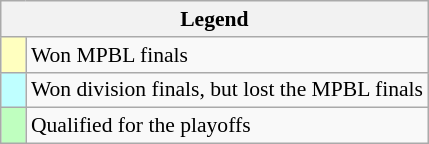<table class="wikitable" style="font-size:90%;">
<tr>
<th colspan="2">Legend</th>
</tr>
<tr>
<td bgcolor=#FFFFBF align=center width=10px></td>
<td>Won MPBL finals</td>
</tr>
<tr>
<td bgcolor=#BFFFFF align=center width=10px></td>
<td>Won division finals, but lost the MPBL finals</td>
</tr>
<tr>
<td bgcolor=#BFFFBF align=center width=10px></td>
<td>Qualified for the playoffs</td>
</tr>
</table>
